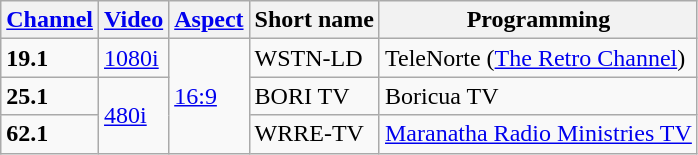<table class="wikitable">
<tr>
<th><a href='#'>Channel</a></th>
<th><a href='#'>Video</a></th>
<th><a href='#'>Aspect</a></th>
<th>Short name</th>
<th>Programming</th>
</tr>
<tr>
<td><strong>19.1</strong></td>
<td><a href='#'>1080i</a></td>
<td rowspan=3><a href='#'>16:9</a></td>
<td>WSTN-LD</td>
<td>TeleNorte (<a href='#'>The Retro Channel</a>)</td>
</tr>
<tr>
<td><strong>25.1</strong></td>
<td rowspan=2><a href='#'>480i</a></td>
<td>BORI TV</td>
<td>Boricua TV</td>
</tr>
<tr>
<td><strong>62.1</strong></td>
<td>WRRE-TV</td>
<td><a href='#'>Maranatha Radio Ministries TV</a></td>
</tr>
</table>
